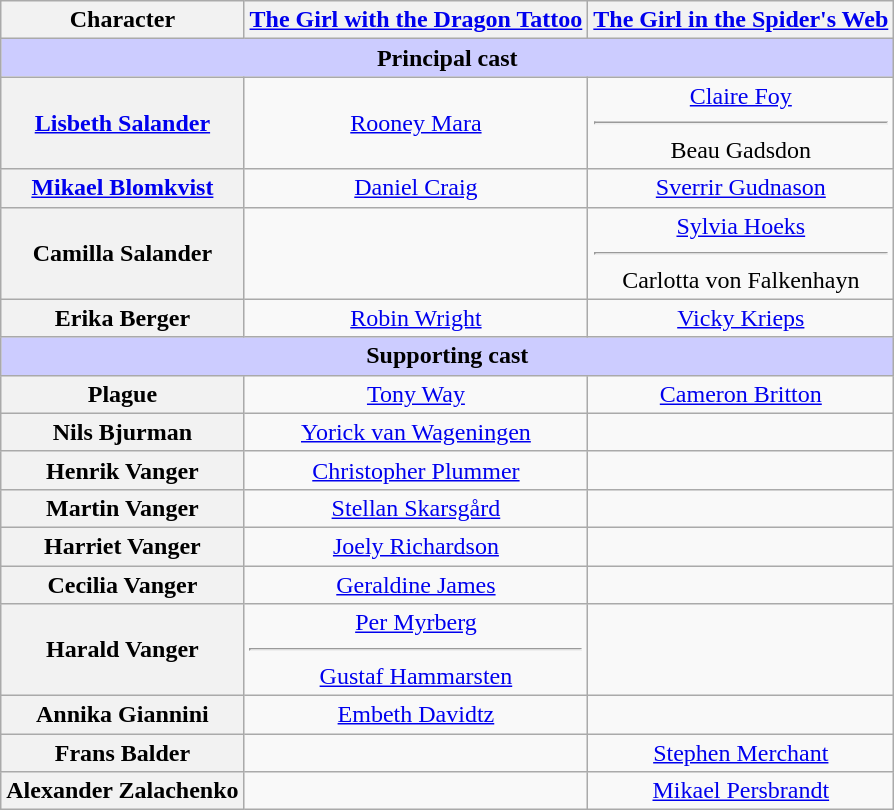<table class="wikitable plainrowheaders" style="text-align:center;">
<tr>
<th>Character</th>
<th><a href='#'>The Girl with the Dragon Tattoo</a></th>
<th><a href='#'>The Girl in the Spider's Web</a></th>
</tr>
<tr>
<th style="background-color:#ccccff;" colspan="3">Principal cast</th>
</tr>
<tr>
<th scope="row"><a href='#'>Lisbeth Salander</a></th>
<td><a href='#'>Rooney Mara</a></td>
<td><a href='#'>Claire Foy</a> <hr>Beau Gadsdon</td>
</tr>
<tr>
<th scope="row"><a href='#'>Mikael Blomkvist</a></th>
<td><a href='#'>Daniel Craig</a></td>
<td><a href='#'>Sverrir Gudnason</a></td>
</tr>
<tr>
<th scope="row">Camilla Salander</th>
<td></td>
<td><a href='#'>Sylvia Hoeks</a> <hr>Carlotta von Falkenhayn</td>
</tr>
<tr>
<th scope="row">Erika Berger</th>
<td><a href='#'>Robin Wright</a></td>
<td><a href='#'>Vicky Krieps</a></td>
</tr>
<tr>
<th style="background-color:#ccccff;" colspan="3">Supporting cast</th>
</tr>
<tr>
<th scope="row">Plague</th>
<td><a href='#'>Tony Way</a></td>
<td><a href='#'>Cameron Britton</a></td>
</tr>
<tr>
<th scope="row">Nils Bjurman</th>
<td><a href='#'>Yorick van Wageningen</a></td>
<td></td>
</tr>
<tr>
<th scope="row">Henrik Vanger</th>
<td><a href='#'>Christopher Plummer</a></td>
<td></td>
</tr>
<tr>
<th scope="row">Martin Vanger</th>
<td><a href='#'>Stellan Skarsgård</a></td>
<td></td>
</tr>
<tr>
<th scope="row">Harriet Vanger</th>
<td><a href='#'>Joely Richardson</a></td>
<td></td>
</tr>
<tr>
<th scope="row">Cecilia Vanger</th>
<td><a href='#'>Geraldine James</a></td>
<td></td>
</tr>
<tr>
<th scope="row">Harald Vanger</th>
<td><a href='#'>Per Myrberg</a> <hr><a href='#'>Gustaf Hammarsten</a></td>
<td></td>
</tr>
<tr>
<th scope="row">Annika Giannini</th>
<td><a href='#'>Embeth Davidtz</a></td>
<td></td>
</tr>
<tr>
<th scope="row">Frans Balder</th>
<td></td>
<td><a href='#'>Stephen Merchant</a></td>
</tr>
<tr>
<th scope="row">Alexander Zalachenko</th>
<td></td>
<td><a href='#'>Mikael Persbrandt</a></td>
</tr>
</table>
